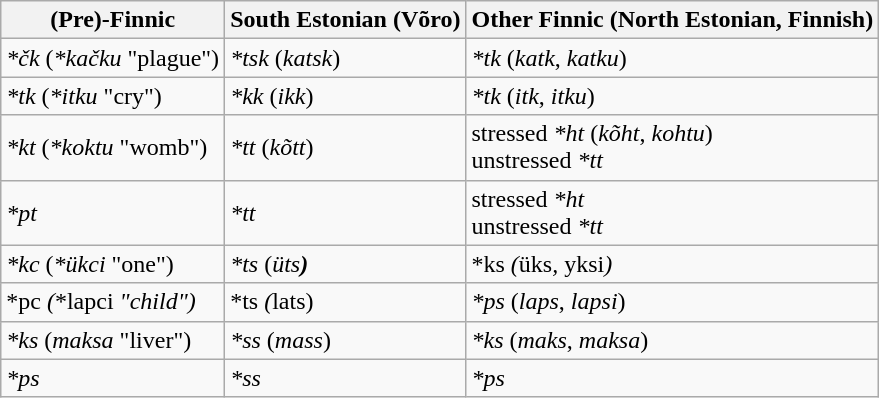<table class="wikitable">
<tr>
<th>(Pre)-Finnic</th>
<th>South Estonian (Võro)</th>
<th>Other Finnic (North Estonian, Finnish)</th>
</tr>
<tr>
<td><em>*čk</em> (<em>*kačku</em> "plague")</td>
<td><em>*tsk</em> (<em>katsk</em>)</td>
<td><em>*tk</em> (<em>katk</em>, <em>katku</em>)</td>
</tr>
<tr>
<td><em>*tk</em> (<em>*itku</em> "cry")</td>
<td><em>*kk</em> (<em>ikk</em>)</td>
<td><em>*tk</em> (<em>itk</em>, <em>itku</em>)</td>
</tr>
<tr>
<td><em>*kt</em> (<em>*koktu</em> "womb")</td>
<td><em>*tt</em> (<em>kõtt</em>)</td>
<td>stressed <em>*ht</em> (<em>kõht</em>, <em>kohtu</em>)<br>unstressed <em>*tt</em></td>
</tr>
<tr>
<td><em>*pt</em></td>
<td><em>*tt</em></td>
<td>stressed <em>*ht</em><br>unstressed <em>*tt</em></td>
</tr>
<tr>
<td><em>*kc</em> (<em>*ükci</em> "one")</td>
<td><em>*ts</em> (<em>üts<strong>)</td>
<td></em>*ks<em> (</em>üks<em>, </em>yksi<em>)</td>
</tr>
<tr>
<td></em>*pc<em> (</em>*lapci<em> "child")</td>
<td></em>*ts<em> (</em>lats</strong>)</td>
<td><em>*ps</em> (<em>laps</em>, <em>lapsi</em>)</td>
</tr>
<tr>
<td><em>*ks</em> (<em>maksa</em> "liver")</td>
<td><em>*ss</em> (<em>mass</em>)</td>
<td><em>*ks</em> (<em>maks</em>, <em>maksa</em>)</td>
</tr>
<tr>
<td><em>*ps</em></td>
<td><em>*ss</em></td>
<td><em>*ps</em></td>
</tr>
</table>
